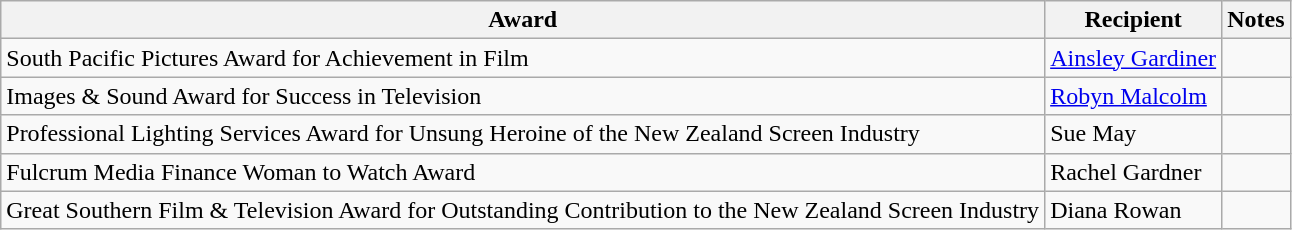<table class="wikitable">
<tr>
<th>Award</th>
<th>Recipient</th>
<th>Notes</th>
</tr>
<tr>
<td>South Pacific Pictures Award for Achievement in Film</td>
<td><a href='#'>Ainsley Gardiner</a></td>
<td></td>
</tr>
<tr>
<td>Images & Sound Award for Success in Television</td>
<td><a href='#'>Robyn Malcolm</a></td>
<td></td>
</tr>
<tr>
<td>Professional Lighting Services Award for Unsung Heroine of the New Zealand Screen Industry</td>
<td>Sue May</td>
<td></td>
</tr>
<tr>
<td>Fulcrum Media Finance Woman to Watch Award</td>
<td>Rachel Gardner</td>
<td></td>
</tr>
<tr>
<td>Great Southern Film & Television Award for Outstanding Contribution to the New Zealand Screen Industry</td>
<td>Diana Rowan</td>
<td></td>
</tr>
</table>
